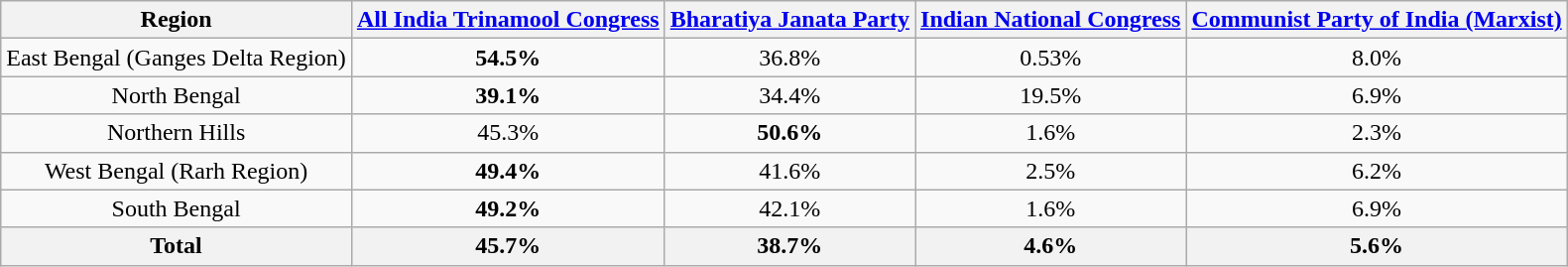<table class="wikitable sortable" style="text-align:center;">
<tr>
<th>Region</th>
<th><a href='#'>All India Trinamool Congress</a></th>
<th><a href='#'>Bharatiya Janata Party</a></th>
<th><a href='#'>Indian National Congress</a></th>
<th><a href='#'>Communist Party of India (Marxist)</a></th>
</tr>
<tr>
<td>East Bengal (Ganges Delta Region)</td>
<td><strong>54.5%</strong></td>
<td>36.8%</td>
<td>0.53%</td>
<td>8.0%</td>
</tr>
<tr>
<td>North Bengal</td>
<td><strong>39.1%</strong></td>
<td>34.4%</td>
<td>19.5%</td>
<td>6.9%</td>
</tr>
<tr>
<td>Northern Hills</td>
<td>45.3%</td>
<td><strong>50.6%</strong></td>
<td>1.6%</td>
<td>2.3%</td>
</tr>
<tr>
<td>West Bengal (Rarh Region)</td>
<td><strong>49.4%</strong></td>
<td>41.6%</td>
<td>2.5%</td>
<td>6.2%</td>
</tr>
<tr>
<td>South Bengal</td>
<td><strong>49.2%</strong></td>
<td>42.1%</td>
<td>1.6%</td>
<td>6.9%</td>
</tr>
<tr>
<th><strong>Total</strong></th>
<th>45.7%</th>
<th>38.7%</th>
<th>4.6%</th>
<th>5.6%</th>
</tr>
</table>
